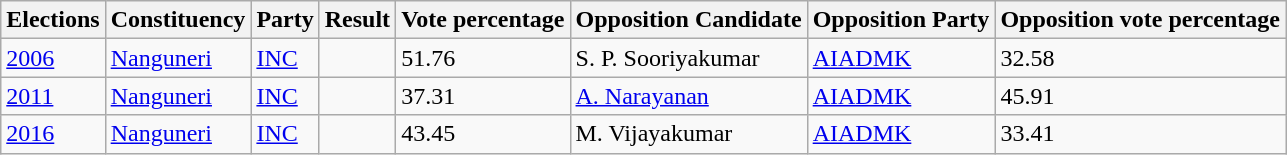<table class="wikitable sortable">
<tr>
<th>Elections</th>
<th>Constituency</th>
<th>Party</th>
<th>Result</th>
<th>Vote percentage</th>
<th>Opposition Candidate</th>
<th>Opposition Party</th>
<th>Opposition vote percentage</th>
</tr>
<tr>
<td><a href='#'>2006</a></td>
<td><a href='#'>Nanguneri</a></td>
<td><a href='#'>INC</a></td>
<td></td>
<td>51.76</td>
<td>S. P. Sooriyakumar</td>
<td><a href='#'>AIADMK</a></td>
<td>32.58</td>
</tr>
<tr>
<td><a href='#'>2011</a></td>
<td><a href='#'>Nanguneri</a></td>
<td><a href='#'>INC</a></td>
<td></td>
<td>37.31</td>
<td><a href='#'>A. Narayanan</a></td>
<td><a href='#'>AIADMK</a></td>
<td>45.91</td>
</tr>
<tr>
<td><a href='#'>2016</a></td>
<td><a href='#'>Nanguneri</a></td>
<td><a href='#'>INC</a></td>
<td></td>
<td>43.45</td>
<td>M. Vijayakumar</td>
<td><a href='#'>AIADMK</a></td>
<td>33.41</td>
</tr>
</table>
